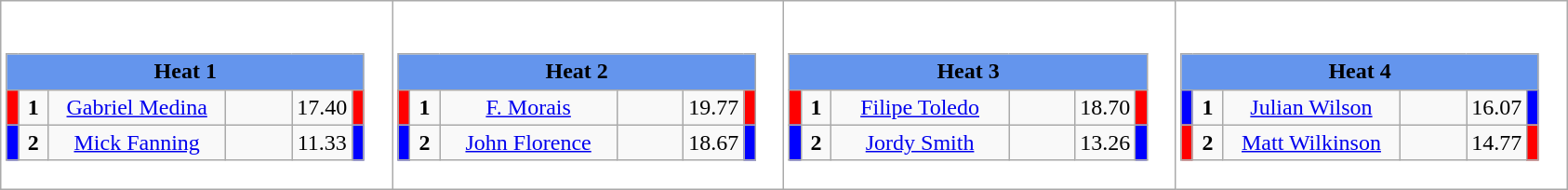<table class="wikitable" style="background:#fff;">
<tr>
<td style="margin: 1em auto;"><div><br><table class="wikitable">
<tr>
<td colspan="6"  style="text-align:center; background:#6495ed;"><strong>Heat 1</strong></td>
</tr>
<tr>
<td style="width:01px; background: #f00;"></td>
<td style="width:14px; text-align:center;"><strong>1</strong></td>
<td style="width:120px; text-align:center;"><a href='#'>Gabriel Medina</a></td>
<td style="width:40px; text-align:center;"></td>
<td style="width:20px; text-align:center;">17.40</td>
<td style="width:01px; background: #f00;"></td>
</tr>
<tr>
<td style="width:01px; background: #00f;"></td>
<td style="width:14px; text-align:center;"><strong>2</strong></td>
<td style="width:120px; text-align:center;"><a href='#'>Mick Fanning</a></td>
<td style="width:40px; text-align:center;"></td>
<td style="width:20px; text-align:center;">11.33</td>
<td style="width:01px; background: #00f;"></td>
</tr>
</table>
</div></td>
<td style="margin: 1em auto;"><div><br><table class="wikitable">
<tr>
<td colspan="6"  style="text-align:center; background:#6495ed;"><strong>Heat 2</strong></td>
</tr>
<tr>
<td style="width:01px; background: #f00;"></td>
<td style="width:14px; text-align:center;"><strong>1</strong></td>
<td style="width:120px; text-align:center;"><a href='#'>F. Morais</a></td>
<td style="width:40px; text-align:center;"></td>
<td style="width:20px; text-align:center;">19.77</td>
<td style="width:01px; background: #f00;"></td>
</tr>
<tr>
<td style="width:01px; background: #00f;"></td>
<td style="width:14px; text-align:center;"><strong>2</strong></td>
<td style="width:120px; text-align:center;"><a href='#'>John Florence</a></td>
<td style="width:40px; text-align:center;"></td>
<td style="width:20px; text-align:center;">18.67</td>
<td style="width:01px; background: #00f;"></td>
</tr>
</table>
</div></td>
<td style="margin: 1em auto;"><div><br><table class="wikitable">
<tr>
<td colspan="6"  style="text-align:center; background:#6495ed;"><strong>Heat 3</strong></td>
</tr>
<tr>
<td style="width:01px; background: #f00;"></td>
<td style="width:14px; text-align:center;"><strong>1</strong></td>
<td style="width:120px; text-align:center;"><a href='#'>Filipe Toledo</a></td>
<td style="width:40px; text-align:center;"></td>
<td style="width:20px; text-align:center;">18.70</td>
<td style="width:01px; background: #f00;"></td>
</tr>
<tr>
<td style="width:01px; background: #00f;"></td>
<td style="width:14px; text-align:center;"><strong>2</strong></td>
<td style="width:120px; text-align:center;"><a href='#'>Jordy Smith</a></td>
<td style="width:40px; text-align:center;"></td>
<td style="width:20px; text-align:center;">13.26</td>
<td style="width:01px; background: #00f;"></td>
</tr>
</table>
</div></td>
<td style="margin: 1em auto;"><div><br><table class="wikitable">
<tr>
<td colspan="6"  style="text-align:center; background:#6495ed;"><strong>Heat 4</strong></td>
</tr>
<tr>
<td style="width:01px; background: #00f;"></td>
<td style="width:14px; text-align:center;"><strong>1</strong></td>
<td style="width:120px; text-align:center;"><a href='#'>Julian Wilson</a></td>
<td style="width:40px; text-align:center;"></td>
<td style="width:20px; text-align:center;">16.07</td>
<td style="width:01px; background: #00f;"></td>
</tr>
<tr>
<td style="width:01px; background: #f00;"></td>
<td style="width:14px; text-align:center;"><strong>2</strong></td>
<td style="width:120px; text-align:center;"><a href='#'>Matt Wilkinson</a></td>
<td style="width:40px; text-align:center;"></td>
<td style="width:20px; text-align:center;">14.77</td>
<td style="width:01px; background: #f00;"></td>
</tr>
</table>
</div></td>
</tr>
</table>
